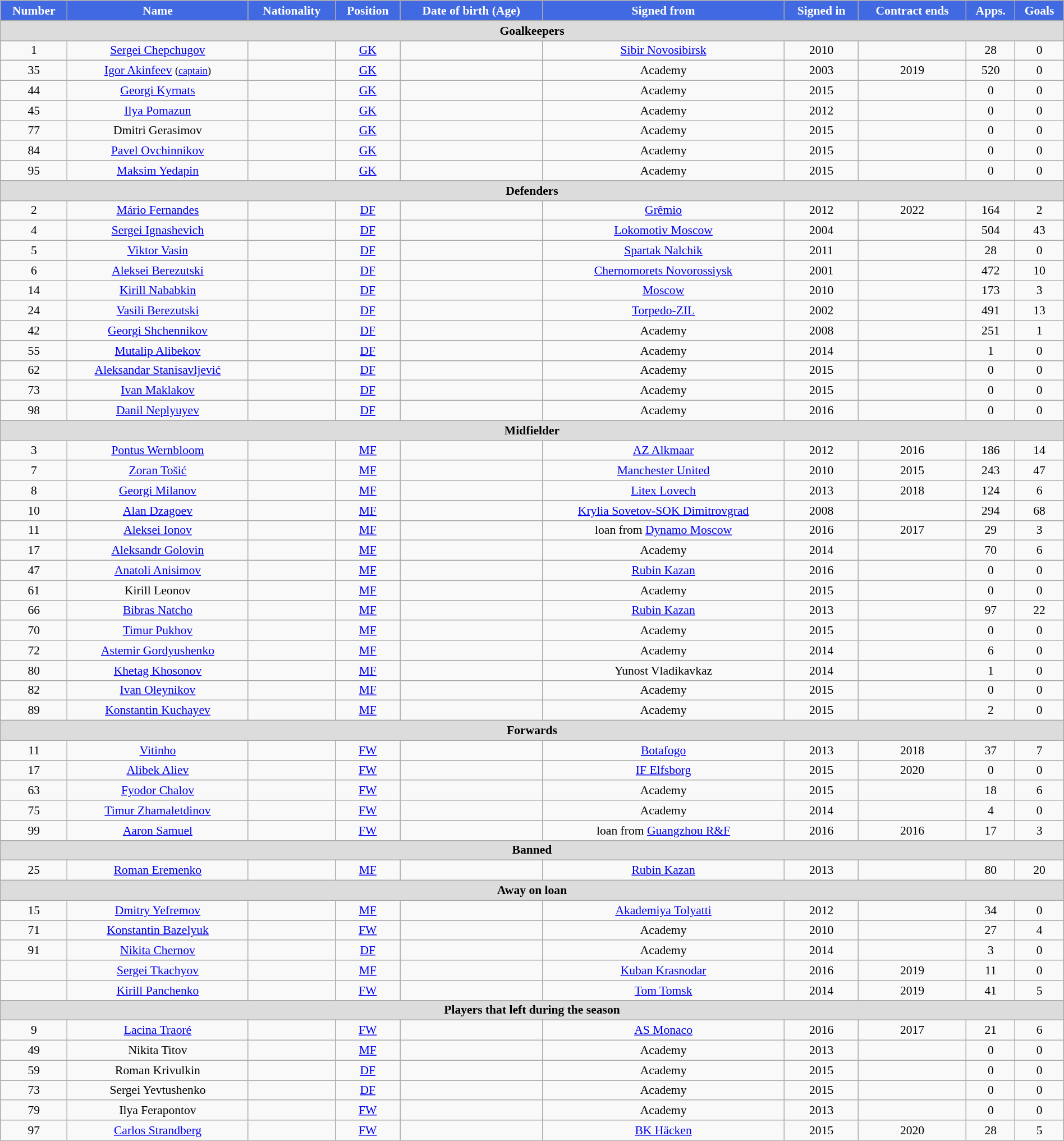<table class="wikitable"  style="text-align:center; font-size:90%; width:100%;">
<tr>
<th style="background:#4169E1; color:white; text-align:center;">Number</th>
<th style="background:#4169E1; color:white; text-align:center;">Name</th>
<th style="background:#4169E1; color:white; text-align:center;">Nationality</th>
<th style="background:#4169E1; color:white; text-align:center;">Position</th>
<th style="background:#4169E1; color:white; text-align:center;">Date of birth (Age)</th>
<th style="background:#4169E1; color:white; text-align:center;">Signed from</th>
<th style="background:#4169E1; color:white; text-align:center;">Signed in</th>
<th style="background:#4169E1; color:white; text-align:center;">Contract ends</th>
<th style="background:#4169E1; color:white; text-align:center;">Apps.</th>
<th style="background:#4169E1; color:white; text-align:center;">Goals</th>
</tr>
<tr>
<th colspan="11"  style="background:#dcdcdc; text-align:center;">Goalkeepers</th>
</tr>
<tr>
<td>1</td>
<td><a href='#'>Sergei Chepchugov</a></td>
<td></td>
<td><a href='#'>GK</a></td>
<td></td>
<td><a href='#'>Sibir Novosibirsk</a></td>
<td>2010</td>
<td></td>
<td>28</td>
<td>0</td>
</tr>
<tr>
<td>35</td>
<td><a href='#'>Igor Akinfeev</a> <small>(<a href='#'>captain</a>)</small></td>
<td></td>
<td><a href='#'>GK</a></td>
<td></td>
<td>Academy</td>
<td>2003</td>
<td>2019</td>
<td>520</td>
<td>0</td>
</tr>
<tr>
<td>44</td>
<td><a href='#'>Georgi Kyrnats</a></td>
<td></td>
<td><a href='#'>GK</a></td>
<td></td>
<td>Academy</td>
<td>2015</td>
<td></td>
<td>0</td>
<td>0</td>
</tr>
<tr>
<td>45</td>
<td><a href='#'>Ilya Pomazun</a></td>
<td></td>
<td><a href='#'>GK</a></td>
<td></td>
<td>Academy</td>
<td>2012</td>
<td></td>
<td>0</td>
<td>0</td>
</tr>
<tr>
<td>77</td>
<td>Dmitri Gerasimov</td>
<td></td>
<td><a href='#'>GK</a></td>
<td></td>
<td>Academy</td>
<td>2015</td>
<td></td>
<td>0</td>
<td>0</td>
</tr>
<tr>
<td>84</td>
<td><a href='#'>Pavel Ovchinnikov</a></td>
<td></td>
<td><a href='#'>GK</a></td>
<td></td>
<td>Academy</td>
<td>2015</td>
<td></td>
<td>0</td>
<td>0</td>
</tr>
<tr>
<td>95</td>
<td><a href='#'>Maksim Yedapin</a></td>
<td></td>
<td><a href='#'>GK</a></td>
<td></td>
<td>Academy</td>
<td>2015</td>
<td></td>
<td>0</td>
<td>0</td>
</tr>
<tr>
<th colspan="11"  style="background:#dcdcdc; text-align:center;">Defenders</th>
</tr>
<tr>
<td>2</td>
<td><a href='#'>Mário Fernandes</a></td>
<td></td>
<td><a href='#'>DF</a></td>
<td></td>
<td><a href='#'>Grêmio</a></td>
<td>2012</td>
<td>2022</td>
<td>164</td>
<td>2</td>
</tr>
<tr>
<td>4</td>
<td><a href='#'>Sergei Ignashevich</a></td>
<td></td>
<td><a href='#'>DF</a></td>
<td></td>
<td><a href='#'>Lokomotiv Moscow</a></td>
<td>2004</td>
<td></td>
<td>504</td>
<td>43</td>
</tr>
<tr>
<td>5</td>
<td><a href='#'>Viktor Vasin</a></td>
<td></td>
<td><a href='#'>DF</a></td>
<td></td>
<td><a href='#'>Spartak Nalchik</a></td>
<td>2011</td>
<td></td>
<td>28</td>
<td>0</td>
</tr>
<tr>
<td>6</td>
<td><a href='#'>Aleksei Berezutski</a></td>
<td></td>
<td><a href='#'>DF</a></td>
<td></td>
<td><a href='#'>Chernomorets Novorossiysk</a></td>
<td>2001</td>
<td></td>
<td>472</td>
<td>10</td>
</tr>
<tr>
<td>14</td>
<td><a href='#'>Kirill Nababkin</a></td>
<td></td>
<td><a href='#'>DF</a></td>
<td></td>
<td><a href='#'>Moscow</a></td>
<td>2010</td>
<td></td>
<td>173</td>
<td>3</td>
</tr>
<tr>
<td>24</td>
<td><a href='#'>Vasili Berezutski</a></td>
<td></td>
<td><a href='#'>DF</a></td>
<td></td>
<td><a href='#'>Torpedo-ZIL</a></td>
<td>2002</td>
<td></td>
<td>491</td>
<td>13</td>
</tr>
<tr>
<td>42</td>
<td><a href='#'>Georgi Shchennikov</a></td>
<td></td>
<td><a href='#'>DF</a></td>
<td></td>
<td>Academy</td>
<td>2008</td>
<td></td>
<td>251</td>
<td>1</td>
</tr>
<tr>
<td>55</td>
<td><a href='#'>Mutalip Alibekov</a></td>
<td></td>
<td><a href='#'>DF</a></td>
<td></td>
<td>Academy</td>
<td>2014</td>
<td></td>
<td>1</td>
<td>0</td>
</tr>
<tr>
<td>62</td>
<td><a href='#'>Aleksandar Stanisavljević</a></td>
<td></td>
<td><a href='#'>DF</a></td>
<td></td>
<td>Academy</td>
<td>2015</td>
<td></td>
<td>0</td>
<td>0</td>
</tr>
<tr>
<td>73</td>
<td><a href='#'>Ivan Maklakov</a></td>
<td></td>
<td><a href='#'>DF</a></td>
<td></td>
<td>Academy</td>
<td>2015</td>
<td></td>
<td>0</td>
<td>0</td>
</tr>
<tr>
<td>98</td>
<td><a href='#'>Danil Neplyuyev</a></td>
<td></td>
<td><a href='#'>DF</a></td>
<td></td>
<td>Academy</td>
<td>2016</td>
<td></td>
<td>0</td>
<td>0</td>
</tr>
<tr>
<th colspan="11"  style="background:#dcdcdc; text-align:center;">Midfielder</th>
</tr>
<tr>
<td>3</td>
<td><a href='#'>Pontus Wernbloom</a></td>
<td></td>
<td><a href='#'>MF</a></td>
<td></td>
<td><a href='#'>AZ Alkmaar</a></td>
<td>2012</td>
<td>2016</td>
<td>186</td>
<td>14</td>
</tr>
<tr>
<td>7</td>
<td><a href='#'>Zoran Tošić</a></td>
<td></td>
<td><a href='#'>MF</a></td>
<td></td>
<td><a href='#'>Manchester United</a></td>
<td>2010</td>
<td>2015</td>
<td>243</td>
<td>47</td>
</tr>
<tr>
<td>8</td>
<td><a href='#'>Georgi Milanov</a></td>
<td></td>
<td><a href='#'>MF</a></td>
<td></td>
<td><a href='#'>Litex Lovech</a></td>
<td>2013</td>
<td>2018</td>
<td>124</td>
<td>6</td>
</tr>
<tr>
<td>10</td>
<td><a href='#'>Alan Dzagoev</a></td>
<td></td>
<td><a href='#'>MF</a></td>
<td></td>
<td><a href='#'>Krylia Sovetov-SOK Dimitrovgrad</a></td>
<td>2008</td>
<td></td>
<td>294</td>
<td>68</td>
</tr>
<tr>
<td>11</td>
<td><a href='#'>Aleksei Ionov</a></td>
<td></td>
<td><a href='#'>MF</a></td>
<td></td>
<td>loan from <a href='#'>Dynamo Moscow</a></td>
<td>2016</td>
<td>2017</td>
<td>29</td>
<td>3</td>
</tr>
<tr>
<td>17</td>
<td><a href='#'>Aleksandr Golovin</a></td>
<td></td>
<td><a href='#'>MF</a></td>
<td></td>
<td>Academy</td>
<td>2014</td>
<td></td>
<td>70</td>
<td>6</td>
</tr>
<tr>
<td>47</td>
<td><a href='#'>Anatoli Anisimov</a></td>
<td></td>
<td><a href='#'>MF</a></td>
<td></td>
<td><a href='#'>Rubin Kazan</a></td>
<td>2016</td>
<td></td>
<td>0</td>
<td>0</td>
</tr>
<tr>
<td>61</td>
<td>Kirill Leonov</td>
<td></td>
<td><a href='#'>MF</a></td>
<td></td>
<td>Academy</td>
<td>2015</td>
<td></td>
<td>0</td>
<td>0</td>
</tr>
<tr>
<td>66</td>
<td><a href='#'>Bibras Natcho</a></td>
<td></td>
<td><a href='#'>MF</a></td>
<td></td>
<td><a href='#'>Rubin Kazan</a></td>
<td>2013</td>
<td></td>
<td>97</td>
<td>22</td>
</tr>
<tr>
<td>70</td>
<td><a href='#'>Timur Pukhov</a></td>
<td></td>
<td><a href='#'>MF</a></td>
<td></td>
<td>Academy</td>
<td>2015</td>
<td></td>
<td>0</td>
<td>0</td>
</tr>
<tr>
<td>72</td>
<td><a href='#'>Astemir Gordyushenko</a></td>
<td></td>
<td><a href='#'>MF</a></td>
<td></td>
<td>Academy</td>
<td>2014</td>
<td></td>
<td>6</td>
<td>0</td>
</tr>
<tr>
<td>80</td>
<td><a href='#'>Khetag Khosonov</a></td>
<td></td>
<td><a href='#'>MF</a></td>
<td></td>
<td>Yunost Vladikavkaz</td>
<td>2014</td>
<td></td>
<td>1</td>
<td>0</td>
</tr>
<tr>
<td>82</td>
<td><a href='#'>Ivan Oleynikov</a></td>
<td></td>
<td><a href='#'>MF</a></td>
<td></td>
<td>Academy</td>
<td>2015</td>
<td></td>
<td>0</td>
<td>0</td>
</tr>
<tr>
<td>89</td>
<td><a href='#'>Konstantin Kuchayev</a></td>
<td></td>
<td><a href='#'>MF</a></td>
<td></td>
<td>Academy</td>
<td>2015</td>
<td></td>
<td>2</td>
<td>0</td>
</tr>
<tr>
<th colspan="11"  style="background:#dcdcdc; text-align:center;">Forwards</th>
</tr>
<tr>
<td>11</td>
<td><a href='#'>Vitinho</a></td>
<td></td>
<td><a href='#'>FW</a></td>
<td></td>
<td><a href='#'>Botafogo</a></td>
<td>2013</td>
<td>2018</td>
<td>37</td>
<td>7</td>
</tr>
<tr>
<td>17</td>
<td><a href='#'>Alibek Aliev</a></td>
<td></td>
<td><a href='#'>FW</a></td>
<td></td>
<td><a href='#'>IF Elfsborg</a></td>
<td>2015</td>
<td>2020</td>
<td>0</td>
<td>0</td>
</tr>
<tr>
<td>63</td>
<td><a href='#'>Fyodor Chalov</a></td>
<td></td>
<td><a href='#'>FW</a></td>
<td></td>
<td>Academy</td>
<td>2015</td>
<td></td>
<td>18</td>
<td>6</td>
</tr>
<tr>
<td>75</td>
<td><a href='#'>Timur Zhamaletdinov</a></td>
<td></td>
<td><a href='#'>FW</a></td>
<td></td>
<td>Academy</td>
<td>2014</td>
<td></td>
<td>4</td>
<td>0</td>
</tr>
<tr>
<td>99</td>
<td><a href='#'>Aaron Samuel</a></td>
<td></td>
<td><a href='#'>FW</a></td>
<td></td>
<td>loan from <a href='#'>Guangzhou R&F</a></td>
<td>2016</td>
<td>2016</td>
<td>17</td>
<td>3</td>
</tr>
<tr>
<th colspan="11"  style="background:#dcdcdc; text-align:center;">Banned</th>
</tr>
<tr>
<td>25</td>
<td><a href='#'>Roman Eremenko</a></td>
<td></td>
<td><a href='#'>MF</a></td>
<td></td>
<td><a href='#'>Rubin Kazan</a></td>
<td>2013</td>
<td></td>
<td>80</td>
<td>20</td>
</tr>
<tr>
<th colspan="11"  style="background:#dcdcdc; text-align:center;">Away on loan</th>
</tr>
<tr>
<td>15</td>
<td><a href='#'>Dmitry Yefremov</a></td>
<td></td>
<td><a href='#'>MF</a></td>
<td></td>
<td><a href='#'>Akademiya Tolyatti</a></td>
<td>2012</td>
<td></td>
<td>34</td>
<td>0</td>
</tr>
<tr>
<td>71</td>
<td><a href='#'>Konstantin Bazelyuk</a></td>
<td></td>
<td><a href='#'>FW</a></td>
<td></td>
<td>Academy</td>
<td>2010</td>
<td></td>
<td>27</td>
<td>4</td>
</tr>
<tr>
<td>91</td>
<td><a href='#'>Nikita Chernov</a></td>
<td></td>
<td><a href='#'>DF</a></td>
<td></td>
<td>Academy</td>
<td>2014</td>
<td></td>
<td>3</td>
<td>0</td>
</tr>
<tr>
<td></td>
<td><a href='#'>Sergei Tkachyov</a></td>
<td></td>
<td><a href='#'>MF</a></td>
<td></td>
<td><a href='#'>Kuban Krasnodar</a></td>
<td>2016</td>
<td>2019</td>
<td>11</td>
<td>0</td>
</tr>
<tr>
<td></td>
<td><a href='#'>Kirill Panchenko</a></td>
<td></td>
<td><a href='#'>FW</a></td>
<td></td>
<td><a href='#'>Tom Tomsk</a></td>
<td>2014</td>
<td>2019</td>
<td>41</td>
<td>5</td>
</tr>
<tr>
<th colspan="11"  style="background:#dcdcdc; text-align:center;">Players that left during the season</th>
</tr>
<tr>
<td>9</td>
<td><a href='#'>Lacina Traoré</a></td>
<td></td>
<td><a href='#'>FW</a></td>
<td></td>
<td><a href='#'>AS Monaco</a></td>
<td>2016</td>
<td>2017</td>
<td>21</td>
<td>6</td>
</tr>
<tr>
<td>49</td>
<td>Nikita Titov</td>
<td></td>
<td><a href='#'>MF</a></td>
<td></td>
<td>Academy</td>
<td>2013</td>
<td></td>
<td>0</td>
<td>0</td>
</tr>
<tr>
<td>59</td>
<td>Roman Krivulkin</td>
<td></td>
<td><a href='#'>DF</a></td>
<td></td>
<td>Academy</td>
<td>2015</td>
<td></td>
<td>0</td>
<td>0</td>
</tr>
<tr>
<td>73</td>
<td>Sergei Yevtushenko</td>
<td></td>
<td><a href='#'>DF</a></td>
<td></td>
<td>Academy</td>
<td>2015</td>
<td></td>
<td>0</td>
<td>0</td>
</tr>
<tr>
<td>79</td>
<td>Ilya Ferapontov</td>
<td></td>
<td><a href='#'>FW</a></td>
<td></td>
<td>Academy</td>
<td>2013</td>
<td></td>
<td>0</td>
<td>0</td>
</tr>
<tr>
<td>97</td>
<td><a href='#'>Carlos Strandberg</a></td>
<td></td>
<td><a href='#'>FW</a></td>
<td></td>
<td><a href='#'>BK Häcken</a></td>
<td>2015</td>
<td>2020</td>
<td>28</td>
<td>5</td>
</tr>
</table>
